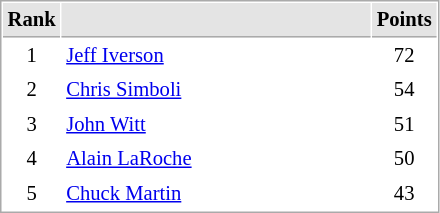<table cellspacing="1" cellpadding="3" style="border:1px solid #AAAAAA;font-size:86%">
<tr bgcolor="#E4E4E4">
<th style="border-bottom:1px solid #AAAAAA" width=10>Rank</th>
<th style="border-bottom:1px solid #AAAAAA" width=200></th>
<th style="border-bottom:1px solid #AAAAAA" width=20>Points</th>
</tr>
<tr>
<td align="center">1</td>
<td> <a href='#'>Jeff Iverson</a></td>
<td align=center>72</td>
</tr>
<tr>
<td align="center">2</td>
<td> <a href='#'>Chris Simboli</a></td>
<td align=center>54</td>
</tr>
<tr>
<td align="center">3</td>
<td> <a href='#'>John Witt</a></td>
<td align=center>51</td>
</tr>
<tr>
<td align="center">4</td>
<td> <a href='#'>Alain LaRoche</a></td>
<td align=center>50</td>
</tr>
<tr>
<td align="center">5</td>
<td> <a href='#'>Chuck Martin</a></td>
<td align=center>43</td>
</tr>
</table>
